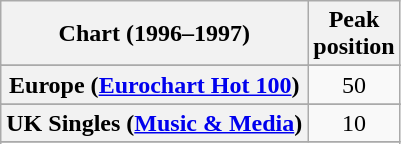<table class="wikitable sortable plainrowheaders" style="text-align:center">
<tr>
<th>Chart (1996–1997)</th>
<th>Peak<br>position</th>
</tr>
<tr>
</tr>
<tr>
</tr>
<tr>
</tr>
<tr>
<th scope="row">Europe (<a href='#'>Eurochart Hot 100</a>)</th>
<td>50</td>
</tr>
<tr>
</tr>
<tr>
</tr>
<tr>
</tr>
<tr>
</tr>
<tr>
<th scope="row">UK Singles (<a href='#'>Music & Media</a>)</th>
<td>10</td>
</tr>
<tr>
</tr>
<tr>
</tr>
<tr>
</tr>
</table>
